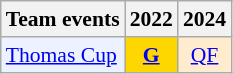<table style='font-size: 90%; text-align:center;' class='wikitable'>
<tr>
<th>Team events</th>
<th>2022</th>
<th>2024</th>
</tr>
<tr>
<td bgcolor="#ECF2FF"; align="left"><a href='#'>Thomas Cup</a></td>
<td bgcolor=gold><a href='#'><strong>G</strong></a></td>
<td bgcolor=FFEBCD><a href='#'>QF</a></td>
</tr>
</table>
